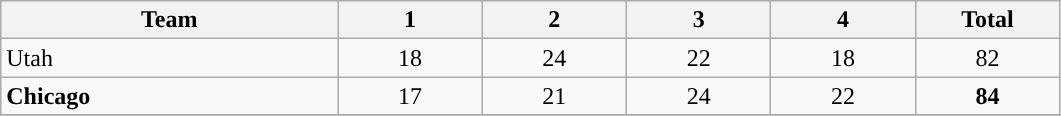<table class="wikitable">
<tr style="text-align:center;">
<th align="left" width="14%">Team</th>
<th width="6%">1</th>
<th width="6%">2</th>
<th width="6%">3</th>
<th width="6%">4</th>
<th width="6%">Total</th>
</tr>
<tr style="text-align:center;">
<td align=left>Utah</td>
<td>18</td>
<td>24</td>
<td>22</td>
<td>18</td>
<td>82</td>
</tr>
<tr style="text-align:center;">
<td align=left><strong>Chicago</strong></td>
<td>17</td>
<td>21</td>
<td>24</td>
<td>22</td>
<td><strong>84</strong></td>
</tr>
<tr style="text-align:center;">
</tr>
</table>
